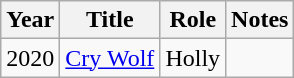<table class="wikitable">
<tr>
<th>Year</th>
<th>Title</th>
<th>Role</th>
<th>Notes</th>
</tr>
<tr>
<td>2020</td>
<td><a href='#'>Cry Wolf</a></td>
<td>Holly</td>
<td></td>
</tr>
</table>
